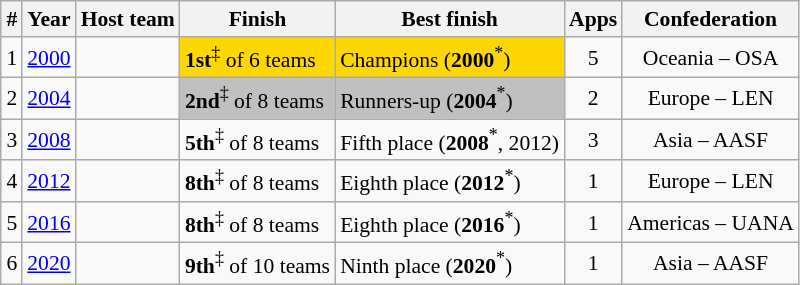<table class="wikitable" style="text-align: center; font-size: 90%; margin-left: 1em;">
<tr>
<th>#</th>
<th>Year</th>
<th>Host team</th>
<th>Finish</th>
<th>Best finish</th>
<th>Apps</th>
<th>Confederation</th>
</tr>
<tr>
<td>1</td>
<td><a href='#'>2000</a></td>
<td style="text-align: left;"></td>
<td style="background-color: gold; text-align: left;"><strong>1st</strong><sup>‡</sup> of 6 teams</td>
<td style="background-color: gold; text-align: left;">Champions (<strong>2000</strong><sup>*</sup>)</td>
<td>5</td>
<td>Oceania – OSA</td>
</tr>
<tr>
<td>2</td>
<td><a href='#'>2004</a></td>
<td style="text-align: left;"></td>
<td style="background-color: silver; text-align: left;"><strong>2nd</strong><sup>‡</sup> of 8 teams</td>
<td style="background-color: silver; text-align: left;">Runners-up (<strong>2004</strong><sup>*</sup>)</td>
<td>2</td>
<td>Europe – LEN</td>
</tr>
<tr>
<td>3</td>
<td><a href='#'>2008</a></td>
<td style="text-align: left;"></td>
<td style="text-align: left;"><strong>5th</strong><sup>‡</sup> of 8 teams</td>
<td style="text-align: left;">Fifth place (<strong>2008</strong><sup>*</sup>, 2012)</td>
<td>3</td>
<td>Asia – AASF</td>
</tr>
<tr>
<td>4</td>
<td><a href='#'>2012</a></td>
<td style="text-align: left;"></td>
<td style="text-align: left;"><strong>8th</strong><sup>‡</sup> of 8 teams</td>
<td style="text-align: left;">Eighth place (<strong>2012</strong><sup>*</sup>)</td>
<td>1</td>
<td>Europe – LEN</td>
</tr>
<tr>
<td>5</td>
<td><a href='#'>2016</a></td>
<td style="text-align: left;"></td>
<td style="text-align: left;"><strong>8th</strong><sup>‡</sup> of 8 teams</td>
<td style="text-align: left;">Eighth place (<strong>2016</strong><sup>*</sup>)</td>
<td>1</td>
<td>Americas – UANA</td>
</tr>
<tr>
<td>6</td>
<td><a href='#'>2020</a></td>
<td style="text-align: left;"></td>
<td style="text-align: left;"><strong>9th</strong><sup>‡</sup> of 10 teams</td>
<td style="text-align: left;">Ninth place (<strong>2020</strong><sup>*</sup>)</td>
<td>1</td>
<td>Asia – AASF</td>
</tr>
</table>
